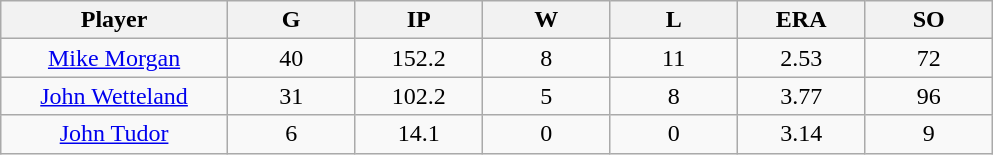<table class="wikitable sortable">
<tr>
<th bgcolor="#DDDDFF" width="16%">Player</th>
<th bgcolor="#DDDDFF" width="9%">G</th>
<th bgcolor="#DDDDFF" width="9%">IP</th>
<th bgcolor="#DDDDFF" width="9%">W</th>
<th bgcolor="#DDDDFF" width="9%">L</th>
<th bgcolor="#DDDDFF" width="9%">ERA</th>
<th bgcolor="#DDDDFF" width="9%">SO</th>
</tr>
<tr align=center>
<td><a href='#'>Mike Morgan</a></td>
<td>40</td>
<td>152.2</td>
<td>8</td>
<td>11</td>
<td>2.53</td>
<td>72</td>
</tr>
<tr align=center>
<td><a href='#'>John Wetteland</a></td>
<td>31</td>
<td>102.2</td>
<td>5</td>
<td>8</td>
<td>3.77</td>
<td>96</td>
</tr>
<tr align=center>
<td><a href='#'>John Tudor</a></td>
<td>6</td>
<td>14.1</td>
<td>0</td>
<td>0</td>
<td>3.14</td>
<td>9</td>
</tr>
</table>
